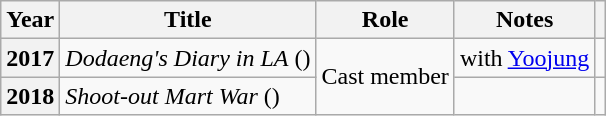<table class="wikitable sortable plainrowheaders">
<tr>
<th scope="col">Year</th>
<th scope="col">Title</th>
<th scope="col">Role</th>
<th scope="col">Notes</th>
<th scope="col" class="unsortable"></th>
</tr>
<tr>
<th scope="row">2017</th>
<td><em>Dodaeng's Diary in LA</em> ()</td>
<td rowspan="2">Cast member</td>
<td>with <a href='#'>Yoojung</a></td>
<td align="center"></td>
</tr>
<tr>
<th scope="row">2018</th>
<td><em>Shoot-out Mart War</em> ()</td>
<td></td>
<td align="center"></td>
</tr>
</table>
